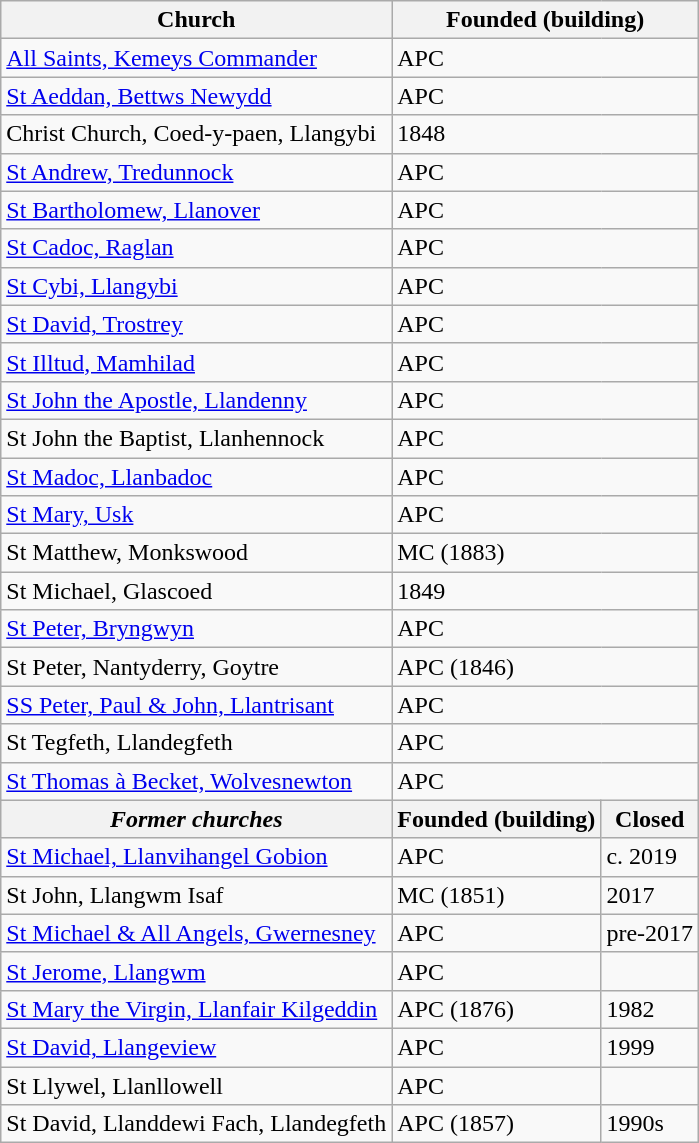<table class="wikitable">
<tr>
<th>Church</th>
<th colspan="2">Founded (building)</th>
</tr>
<tr>
<td><a href='#'>All Saints, Kemeys Commander</a></td>
<td colspan="2">APC</td>
</tr>
<tr>
<td><a href='#'>St Aeddan, Bettws Newydd</a></td>
<td colspan="2">APC</td>
</tr>
<tr>
<td>Christ Church, Coed-y-paen, Llangybi</td>
<td colspan="2">1848</td>
</tr>
<tr>
<td><a href='#'>St Andrew, Tredunnock</a></td>
<td colspan="2">APC</td>
</tr>
<tr>
<td><a href='#'>St Bartholomew, Llanover</a></td>
<td colspan="2">APC</td>
</tr>
<tr>
<td><a href='#'>St Cadoc, Raglan</a></td>
<td colspan="2">APC</td>
</tr>
<tr>
<td><a href='#'>St Cybi, Llangybi</a></td>
<td colspan="2">APC</td>
</tr>
<tr>
<td><a href='#'>St David, Trostrey</a></td>
<td colspan="2">APC</td>
</tr>
<tr>
<td><a href='#'>St Illtud, Mamhilad</a></td>
<td colspan="2">APC</td>
</tr>
<tr>
<td><a href='#'>St John the Apostle, Llandenny</a></td>
<td colspan="2">APC</td>
</tr>
<tr>
<td>St John the Baptist, Llanhennock</td>
<td colspan="2">APC</td>
</tr>
<tr>
<td><a href='#'>St Madoc, Llanbadoc</a></td>
<td colspan="2">APC</td>
</tr>
<tr>
<td><a href='#'>St Mary, Usk</a></td>
<td colspan="2">APC</td>
</tr>
<tr>
<td>St Matthew, Monkswood</td>
<td colspan="2">MC (1883)</td>
</tr>
<tr>
<td>St Michael, Glascoed</td>
<td colspan="2">1849</td>
</tr>
<tr>
<td><a href='#'>St Peter, Bryngwyn</a></td>
<td colspan="2">APC</td>
</tr>
<tr>
<td>St Peter, Nantyderry, Goytre</td>
<td colspan="2">APC (1846)</td>
</tr>
<tr>
<td><a href='#'>SS Peter, Paul & John, Llantrisant</a></td>
<td colspan="2">APC</td>
</tr>
<tr>
<td>St Tegfeth, Llandegfeth</td>
<td colspan="2">APC</td>
</tr>
<tr>
<td><a href='#'>St Thomas à Becket, Wolvesnewton</a></td>
<td colspan="2">APC</td>
</tr>
<tr>
<th><em>Former churches</em></th>
<th>Founded (building)</th>
<th>Closed</th>
</tr>
<tr>
<td><a href='#'>St Michael, Llanvihangel Gobion</a></td>
<td>APC</td>
<td>c. 2019</td>
</tr>
<tr>
<td>St John, Llangwm Isaf</td>
<td>MC (1851)</td>
<td>2017</td>
</tr>
<tr>
<td><a href='#'>St Michael & All Angels, Gwernesney</a></td>
<td>APC</td>
<td>pre-2017</td>
</tr>
<tr>
<td><a href='#'>St Jerome, Llangwm</a></td>
<td>APC</td>
<td></td>
</tr>
<tr>
<td><a href='#'>St Mary the Virgin, Llanfair Kilgeddin</a></td>
<td>APC (1876)</td>
<td>1982</td>
</tr>
<tr>
<td><a href='#'>St David, Llangeview</a></td>
<td>APC</td>
<td>1999</td>
</tr>
<tr>
<td>St Llywel, Llanllowell</td>
<td>APC</td>
<td></td>
</tr>
<tr>
<td>St David, Llanddewi Fach, Llandegfeth</td>
<td>APC (1857)</td>
<td>1990s</td>
</tr>
</table>
